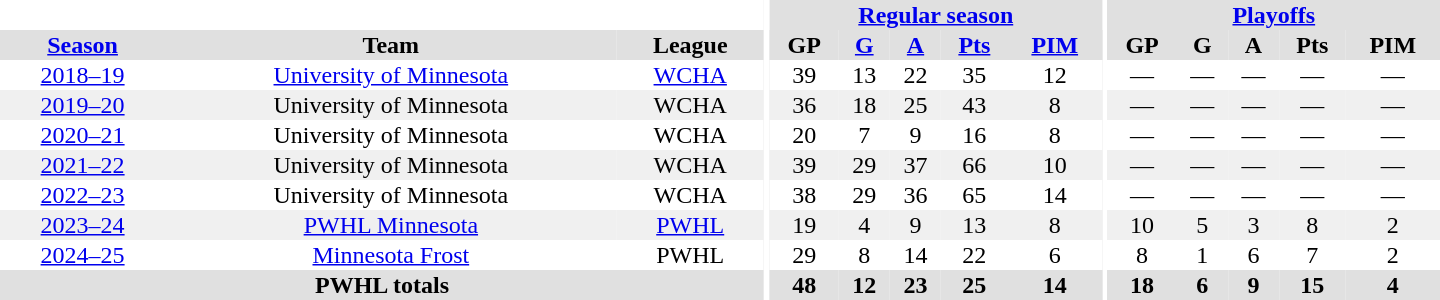<table border="0" cellpadding="1" cellspacing="0" style="text-align:center; width:60em">
<tr bgcolor="#e0e0e0">
<th colspan="3" bgcolor="#ffffff"></th>
<th rowspan="97" bgcolor="#ffffff"></th>
<th colspan="5"><a href='#'>Regular season</a></th>
<th rowspan="97" bgcolor="#ffffff"></th>
<th colspan="5"><a href='#'>Playoffs</a></th>
</tr>
<tr bgcolor="#e0e0e0">
<th><a href='#'>Season</a></th>
<th>Team</th>
<th>League</th>
<th>GP</th>
<th><a href='#'>G</a></th>
<th><a href='#'>A</a></th>
<th><a href='#'>Pts</a></th>
<th><a href='#'>PIM</a></th>
<th>GP</th>
<th>G</th>
<th>A</th>
<th>Pts</th>
<th>PIM</th>
</tr>
<tr>
<td><a href='#'>2018–19</a></td>
<td><a href='#'>University of Minnesota</a></td>
<td><a href='#'>WCHA</a></td>
<td>39</td>
<td>13</td>
<td>22</td>
<td>35</td>
<td>12</td>
<td>—</td>
<td>—</td>
<td>—</td>
<td>—</td>
<td>—</td>
</tr>
<tr bgcolor="#f0f0f0">
<td><a href='#'>2019–20</a></td>
<td>University of Minnesota</td>
<td>WCHA</td>
<td>36</td>
<td>18</td>
<td>25</td>
<td>43</td>
<td>8</td>
<td>—</td>
<td>—</td>
<td>—</td>
<td>—</td>
<td>—</td>
</tr>
<tr>
<td><a href='#'>2020–21</a></td>
<td>University of Minnesota</td>
<td>WCHA</td>
<td>20</td>
<td>7</td>
<td>9</td>
<td>16</td>
<td>8</td>
<td>—</td>
<td>—</td>
<td>—</td>
<td>—</td>
<td>—</td>
</tr>
<tr bgcolor="#f0f0f0">
<td><a href='#'>2021–22</a></td>
<td>University of Minnesota</td>
<td>WCHA</td>
<td>39</td>
<td>29</td>
<td>37</td>
<td>66</td>
<td>10</td>
<td>—</td>
<td>—</td>
<td>—</td>
<td>—</td>
<td>—</td>
</tr>
<tr>
<td><a href='#'>2022–23</a></td>
<td>University of Minnesota</td>
<td>WCHA</td>
<td>38</td>
<td>29</td>
<td>36</td>
<td>65</td>
<td>14</td>
<td>—</td>
<td>—</td>
<td>—</td>
<td>—</td>
<td>—</td>
</tr>
<tr bgcolor="#f0f0f0">
<td><a href='#'>2023–24</a></td>
<td><a href='#'>PWHL Minnesota</a></td>
<td><a href='#'>PWHL</a></td>
<td>19</td>
<td>4</td>
<td>9</td>
<td>13</td>
<td>8</td>
<td>10</td>
<td>5</td>
<td>3</td>
<td>8</td>
<td>2</td>
</tr>
<tr>
<td><a href='#'>2024–25</a></td>
<td><a href='#'>Minnesota Frost</a></td>
<td>PWHL</td>
<td>29</td>
<td>8</td>
<td>14</td>
<td>22</td>
<td>6</td>
<td>8</td>
<td>1</td>
<td>6</td>
<td>7</td>
<td>2</td>
</tr>
<tr bgcolor="#e0e0e0">
<th colspan="3">PWHL totals</th>
<th>48</th>
<th>12</th>
<th>23</th>
<th>25</th>
<th>14</th>
<th>18</th>
<th>6</th>
<th>9</th>
<th>15</th>
<th>4</th>
</tr>
</table>
